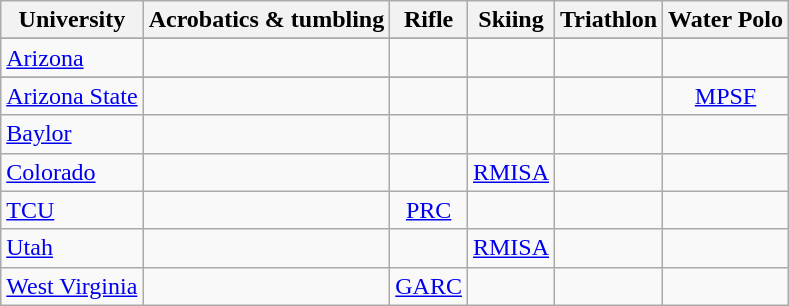<table class="wikitable sortable" style="text-align: center">
<tr>
<th>University</th>
<th>Acrobatics & tumbling</th>
<th>Rifle</th>
<th>Skiing</th>
<th>Triathlon</th>
<th>Water Polo</th>
</tr>
<tr>
</tr>
<tr>
<td align=left><a href='#'>Arizona</a></td>
<td></td>
<td></td>
<td></td>
<td></td>
<td></td>
</tr>
<tr>
</tr>
<tr>
<td align=left><a href='#'>Arizona State</a></td>
<td></td>
<td></td>
<td></td>
<td></td>
<td><a href='#'>MPSF</a></td>
</tr>
<tr>
<td align=left><a href='#'>Baylor</a></td>
<td></td>
<td></td>
<td></td>
<td></td>
<td></td>
</tr>
<tr>
<td align=left><a href='#'>Colorado</a></td>
<td></td>
<td></td>
<td><a href='#'>RMISA</a></td>
<td></td>
<td></td>
</tr>
<tr>
<td align=left><a href='#'>TCU</a></td>
<td></td>
<td><a href='#'>PRC</a></td>
<td></td>
<td></td>
<td></td>
</tr>
<tr>
<td align=left><a href='#'>Utah</a></td>
<td></td>
<td></td>
<td><a href='#'>RMISA</a></td>
<td></td>
<td></td>
</tr>
<tr>
<td align=left><a href='#'>West Virginia</a></td>
<td></td>
<td><a href='#'>GARC</a></td>
<td></td>
<td></td>
<td></td>
</tr>
</table>
